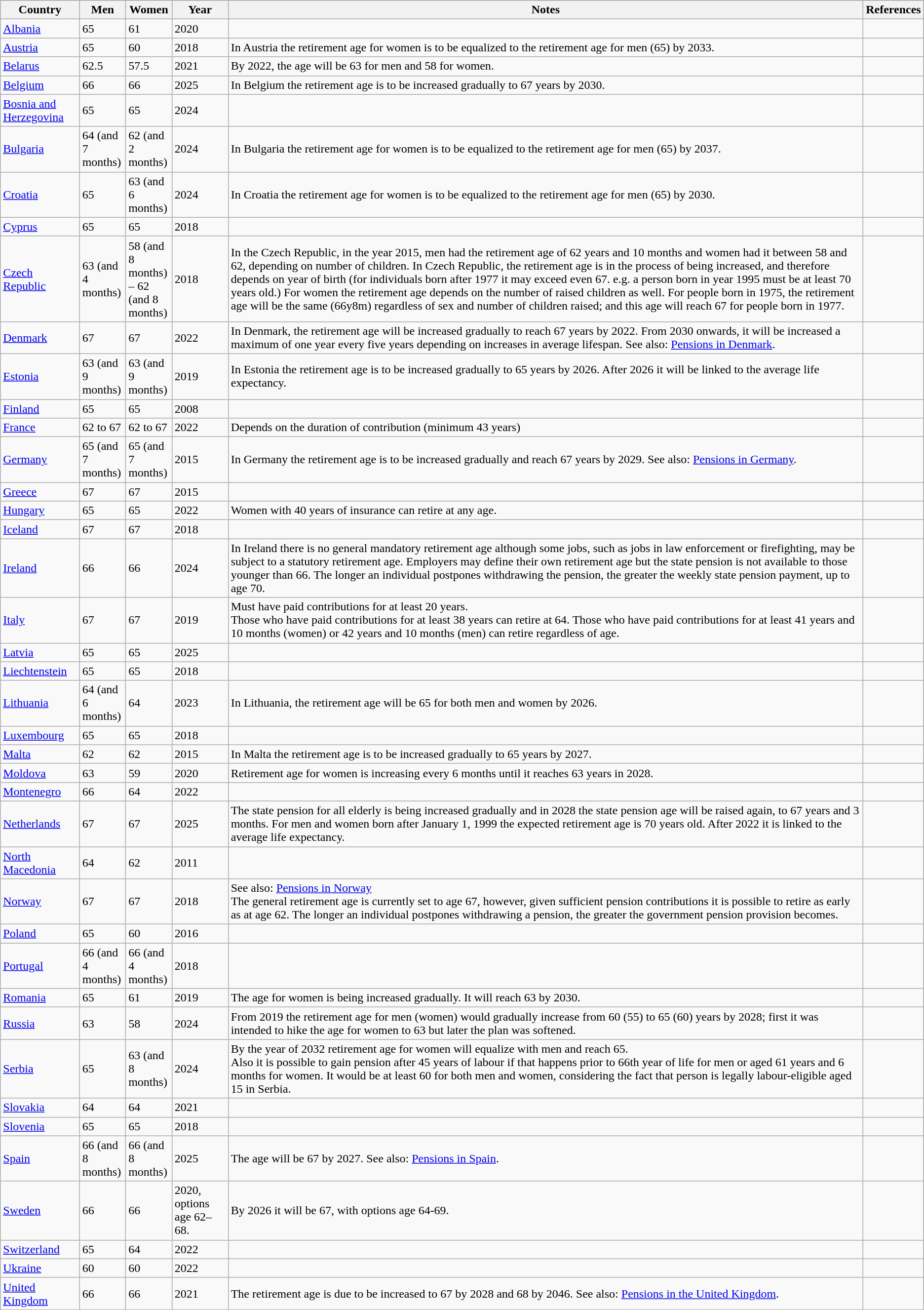<table class="wikitable sortable">
<tr style="background:silver">
<th>Country</th>
<th width="55">Men</th>
<th width="55">Women</th>
<th>Year</th>
<th class="unsortable">Notes</th>
<th class="unsortable">References</th>
</tr>
<tr>
<td><a href='#'>Albania</a></td>
<td>65</td>
<td>61</td>
<td>2020</td>
<td></td>
<td></td>
</tr>
<tr>
<td><a href='#'>Austria</a></td>
<td>65</td>
<td>60</td>
<td>2018</td>
<td>In Austria the retirement age for women is to be equalized to the retirement age for men (65) by 2033.</td>
<td></td>
</tr>
<tr>
<td><a href='#'>Belarus</a></td>
<td>62.5</td>
<td>57.5</td>
<td>2021</td>
<td>By 2022, the age will be 63 for men and 58 for women.</td>
<td></td>
</tr>
<tr>
<td><a href='#'>Belgium</a></td>
<td>66</td>
<td>66</td>
<td>2025</td>
<td>In Belgium the retirement age is to be increased gradually to 67 years by 2030.</td>
<td></td>
</tr>
<tr>
<td><a href='#'>Bosnia and Herzegovina</a></td>
<td>65</td>
<td>65</td>
<td>2024</td>
<td></td>
<td></td>
</tr>
<tr>
<td><a href='#'>Bulgaria</a></td>
<td>64 (and 7 months)</td>
<td>62 (and 2 months)</td>
<td>2024</td>
<td>In Bulgaria the retirement age for women is to be equalized to the retirement age for men (65) by 2037.</td>
<td></td>
</tr>
<tr>
<td><a href='#'>Croatia</a></td>
<td>65</td>
<td>63 (and 6 months)</td>
<td>2024</td>
<td>In Croatia the retirement age for women is to be equalized to the retirement age for men (65) by 2030.</td>
<td></td>
</tr>
<tr>
<td><a href='#'>Cyprus</a></td>
<td>65</td>
<td>65</td>
<td>2018</td>
<td></td>
<td></td>
</tr>
<tr>
<td><a href='#'>Czech Republic</a></td>
<td>63 (and 4 months)</td>
<td>58 (and 8 months) – 62 (and 8 months)</td>
<td>2018</td>
<td>In the Czech Republic, in the year 2015, men had the retirement age of 62 years and 10 months and women had it between 58 and 62, depending on number of children. In Czech Republic, the retirement age is in the process of being increased, and therefore depends on year of birth (for individuals born after 1977 it may exceed even 67. e.g. a person born in year 1995 must be at least 70 years old.) For women the retirement age depends on the number of raised children as well. For people born in 1975, the retirement age will be the same (66y8m) regardless of sex and number of children raised; and this age will reach 67 for people born in 1977.</td>
<td></td>
</tr>
<tr>
<td><a href='#'>Denmark</a></td>
<td>67</td>
<td>67</td>
<td>2022</td>
<td>In Denmark, the retirement age will be increased gradually to reach 67 years by 2022. From 2030 onwards, it will be increased a maximum of one year every five years depending on increases in average lifespan. See also: <a href='#'>Pensions in Denmark</a>.</td>
<td></td>
</tr>
<tr>
<td><a href='#'>Estonia</a></td>
<td>63 (and 9 months)</td>
<td>63 (and 9 months)</td>
<td>2019</td>
<td>In Estonia the retirement age is to be increased gradually to 65 years by 2026. After 2026 it will be linked to the average life expectancy.</td>
<td></td>
</tr>
<tr>
<td><a href='#'>Finland</a></td>
<td>65</td>
<td>65</td>
<td>2008</td>
<td></td>
<td></td>
</tr>
<tr>
<td><a href='#'>France</a></td>
<td>62 to 67</td>
<td>62 to 67</td>
<td>2022</td>
<td>Depends on the duration of contribution (minimum 43 years)</td>
<td></td>
</tr>
<tr>
<td><a href='#'>Germany</a></td>
<td>65 (and 7 months)</td>
<td>65 (and 7 months)</td>
<td>2015</td>
<td>In Germany the retirement age is to be increased gradually and reach 67 years by 2029. See also: <a href='#'>Pensions in Germany</a>.</td>
<td></td>
</tr>
<tr>
<td><a href='#'>Greece</a></td>
<td>67</td>
<td>67</td>
<td>2015</td>
<td></td>
<td></td>
</tr>
<tr>
<td><a href='#'>Hungary</a></td>
<td>65</td>
<td>65</td>
<td>2022</td>
<td>Women with 40 years of insurance can retire at any age.</td>
<td></td>
</tr>
<tr>
<td><a href='#'>Iceland</a></td>
<td>67</td>
<td>67</td>
<td>2018</td>
<td></td>
<td></td>
</tr>
<tr>
<td><a href='#'>Ireland</a></td>
<td>66</td>
<td>66</td>
<td>2024</td>
<td>In Ireland there is no general mandatory retirement age although some jobs, such as jobs in law enforcement or firefighting, may be subject to a statutory retirement age. Employers may define their own retirement age but the state pension is not available to those younger than 66. The longer an individual postpones withdrawing the pension, the greater the weekly state pension payment, up to age 70. </td>
</tr>
<tr>
<td><a href='#'>Italy</a></td>
<td>67</td>
<td>67</td>
<td>2019</td>
<td>Must have paid contributions for at least 20 years.<br>Those who have paid contributions for at least 38 years can retire at 64.
Those who have paid contributions for at least 41 years and 10 months (women) or 42 years and 10 months (men) can retire regardless of age.</td>
<td></td>
</tr>
<tr>
<td><a href='#'>Latvia</a></td>
<td>65</td>
<td>65</td>
<td>2025</td>
<td></td>
<td></td>
</tr>
<tr>
<td><a href='#'>Liechtenstein</a></td>
<td>65</td>
<td>65</td>
<td>2018</td>
<td></td>
<td></td>
</tr>
<tr>
<td><a href='#'>Lithuania</a></td>
<td>64 (and 6 months)</td>
<td>64</td>
<td>2023</td>
<td>In Lithuania, the retirement age will be 65 for both men and women by 2026.</td>
<td></td>
</tr>
<tr>
<td><a href='#'>Luxembourg</a></td>
<td>65</td>
<td>65</td>
<td>2018</td>
<td></td>
<td></td>
</tr>
<tr>
<td><a href='#'>Malta</a></td>
<td>62</td>
<td>62</td>
<td>2015</td>
<td>In Malta the retirement age is to be increased gradually to 65 years by 2027.</td>
<td></td>
</tr>
<tr>
<td><a href='#'>Moldova</a></td>
<td>63</td>
<td>59</td>
<td>2020</td>
<td>Retirement age for women is increasing every 6 months until it reaches 63 years in 2028.</td>
<td></td>
</tr>
<tr>
<td><a href='#'>Montenegro</a></td>
<td>66</td>
<td>64</td>
<td>2022</td>
<td></td>
<td></td>
</tr>
<tr>
<td><a href='#'>Netherlands</a></td>
<td>67</td>
<td>67</td>
<td>2025</td>
<td>The state pension for all elderly is being increased gradually and in 2028 the state pension age will be raised again, to 67 years and 3 months. For men and women born after January 1, 1999 the expected retirement age is 70 years old. After 2022 it is linked to the average life expectancy.</td>
<td></td>
</tr>
<tr>
<td><a href='#'>North Macedonia</a></td>
<td>64</td>
<td>62</td>
<td>2011</td>
<td></td>
<td></td>
</tr>
<tr>
<td><a href='#'>Norway</a></td>
<td>67</td>
<td>67</td>
<td>2018</td>
<td>See also: <a href='#'>Pensions in Norway</a><br>The general retirement age is currently set to age 67, however, given sufficient pension contributions it is possible to retire as early as at age 62. The longer an individual postpones withdrawing a pension, the greater the government pension provision becomes.</td>
</tr>
<tr>
<td><a href='#'>Poland</a></td>
<td>65</td>
<td>60</td>
<td>2016</td>
<td></td>
<td></td>
</tr>
<tr>
<td><a href='#'>Portugal</a></td>
<td>66 (and 4 months)</td>
<td>66 (and 4 months)</td>
<td>2018</td>
<td></td>
<td></td>
</tr>
<tr>
<td><a href='#'>Romania</a></td>
<td>65</td>
<td>61</td>
<td>2019</td>
<td>The age for women is being increased gradually. It will reach 63 by 2030.</td>
<td></td>
</tr>
<tr>
<td><a href='#'>Russia</a></td>
<td>63</td>
<td>58</td>
<td>2024</td>
<td>From 2019 the retirement age for men (women) would gradually increase from 60 (55) to 65 (60) years by 2028; first it was intended to hike the age for women to 63 but later the plan was softened.</td>
<td></td>
</tr>
<tr>
<td><a href='#'>Serbia</a></td>
<td>65</td>
<td>63 (and 8 months)</td>
<td>2024</td>
<td>By the year of 2032 retirement age for women will equalize with men and reach 65.<br>Also it is possible to gain pension after 45 years of labour if that happens prior to 66th year of life for men or aged 61 years and 6 months for women. It would be at least 60 for both men and women, considering the fact that person is legally labour-eligible aged 15 in Serbia.</td>
<td></td>
</tr>
<tr>
<td><a href='#'>Slovakia</a></td>
<td>64</td>
<td>64</td>
<td>2021</td>
<td></td>
<td></td>
</tr>
<tr>
<td><a href='#'>Slovenia</a></td>
<td>65</td>
<td>65</td>
<td>2018</td>
<td></td>
<td></td>
</tr>
<tr>
<td><a href='#'>Spain</a></td>
<td>66 (and 8 months)</td>
<td>66 (and 8 months)</td>
<td>2025</td>
<td>The age will be 67 by 2027. See also: <a href='#'>Pensions in Spain</a>.</td>
<td></td>
</tr>
<tr>
<td><a href='#'>Sweden</a></td>
<td>66</td>
<td>66</td>
<td>2020, options age 62–68.</td>
<td>By 2026 it will be 67, with options age 64-69.</td>
<td></td>
</tr>
<tr>
<td><a href='#'>Switzerland</a></td>
<td>65</td>
<td>64</td>
<td>2022</td>
<td></td>
<td></td>
</tr>
<tr>
<td><a href='#'>Ukraine</a></td>
<td>60</td>
<td>60</td>
<td>2022</td>
<td></td>
<td></td>
</tr>
<tr>
<td><a href='#'>United Kingdom</a></td>
<td>66</td>
<td>66</td>
<td>2021</td>
<td>The retirement age is due to be increased to 67 by 2028 and 68 by 2046. See also: <a href='#'>Pensions in the United Kingdom</a>.</td>
<td></td>
</tr>
</table>
